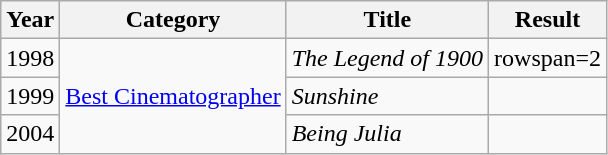<table class="wikitable">
<tr>
<th>Year</th>
<th>Category</th>
<th>Title</th>
<th>Result</th>
</tr>
<tr>
<td>1998</td>
<td rowspan=3><a href='#'>Best Cinematographer</a></td>
<td><em>The Legend of 1900</em></td>
<td>rowspan=2 </td>
</tr>
<tr>
<td>1999</td>
<td><em>Sunshine</em></td>
</tr>
<tr>
<td>2004</td>
<td><em>Being Julia</em></td>
<td></td>
</tr>
</table>
